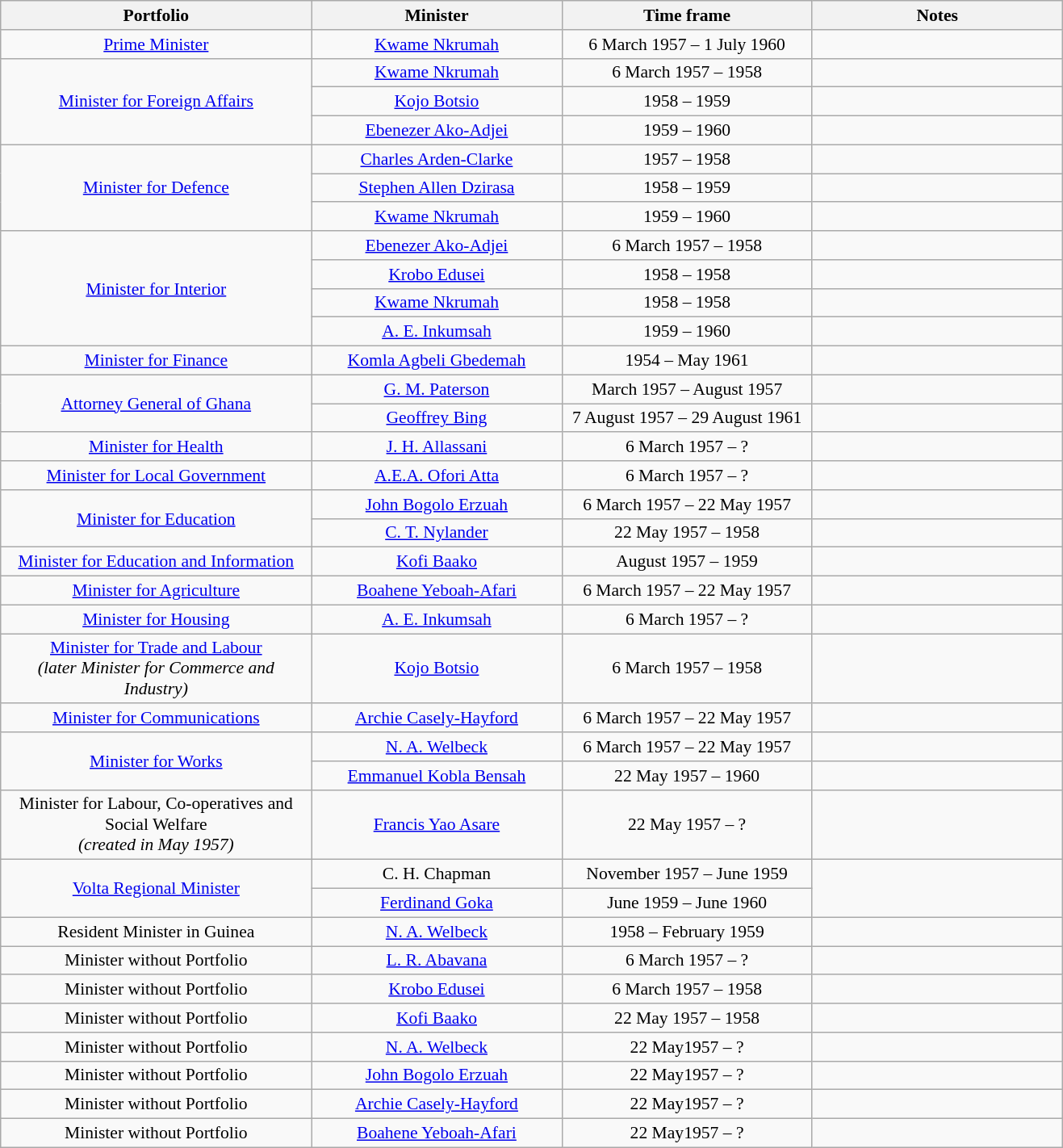<table class="wikitable" style="font-size:90%; text-align:center;">
<tr>
<th width=250>Portfolio</th>
<th width=200>Minister</th>
<th width=200>Time frame</th>
<th width=200>Notes</th>
</tr>
<tr>
<td><a href='#'>Prime Minister</a></td>
<td><a href='#'>Kwame Nkrumah</a></td>
<td>6 March 1957 – 1 July 1960</td>
<td></td>
</tr>
<tr>
<td rowspan=3><a href='#'>Minister for Foreign Affairs</a></td>
<td><a href='#'>Kwame Nkrumah</a></td>
<td>6 March 1957 – 1958</td>
<td></td>
</tr>
<tr>
<td><a href='#'>Kojo Botsio</a></td>
<td>1958 – 1959</td>
<td></td>
</tr>
<tr>
<td><a href='#'>Ebenezer Ako-Adjei</a></td>
<td>1959 – 1960</td>
<td></td>
</tr>
<tr>
<td rowspan=3><a href='#'>Minister for Defence</a></td>
<td><a href='#'>Charles Arden-Clarke</a></td>
<td>1957 – 1958</td>
<td></td>
</tr>
<tr>
<td><a href='#'>Stephen Allen Dzirasa</a></td>
<td>1958 – 1959</td>
<td></td>
</tr>
<tr>
<td><a href='#'>Kwame Nkrumah</a></td>
<td>1959 – 1960</td>
<td></td>
</tr>
<tr>
<td rowspan=4><a href='#'>Minister for Interior</a></td>
<td><a href='#'>Ebenezer Ako-Adjei</a></td>
<td>6 March 1957 – 1958</td>
<td></td>
</tr>
<tr>
<td><a href='#'>Krobo Edusei</a></td>
<td>1958 – 1958</td>
<td></td>
</tr>
<tr>
<td><a href='#'>Kwame Nkrumah</a></td>
<td>1958 – 1958</td>
<td></td>
</tr>
<tr>
<td><a href='#'>A. E. Inkumsah</a></td>
<td>1959 – 1960</td>
<td></td>
</tr>
<tr>
<td><a href='#'>Minister for Finance</a></td>
<td><a href='#'>Komla Agbeli Gbedemah</a></td>
<td>1954 – May 1961<br></td>
<td></td>
</tr>
<tr>
<td rowspan=2><a href='#'>Attorney General of Ghana</a></td>
<td><a href='#'>G. M. Paterson</a></td>
<td>March 1957 – August 1957</td>
<td></td>
</tr>
<tr>
<td><a href='#'>Geoffrey Bing</a></td>
<td>7 August 1957 – 29 August 1961</td>
<td></td>
</tr>
<tr>
<td><a href='#'>Minister for Health</a></td>
<td><a href='#'>J. H. Allassani</a></td>
<td>6 March 1957 – ?<br></td>
<td></td>
</tr>
<tr>
<td><a href='#'>Minister for Local Government</a></td>
<td><a href='#'>A.E.A. Ofori Atta</a></td>
<td>6 March 1957 – ?<br></td>
<td></td>
</tr>
<tr>
<td rowspan=2><a href='#'>Minister for Education</a></td>
<td><a href='#'>John Bogolo Erzuah</a></td>
<td>6 March 1957 – 22 May 1957</td>
<td></td>
</tr>
<tr>
<td><a href='#'>C. T. Nylander</a></td>
<td>22 May 1957 – 1958</td>
<td></td>
</tr>
<tr>
<td><a href='#'>Minister for Education and Information</a></td>
<td><a href='#'>Kofi Baako</a></td>
<td>August 1957 – 1959</td>
<td></td>
</tr>
<tr>
<td><a href='#'>Minister for Agriculture</a></td>
<td><a href='#'>Boahene Yeboah-Afari</a></td>
<td>6 March 1957  – 22 May 1957<br></td>
<td></td>
</tr>
<tr>
<td><a href='#'>Minister for Housing</a></td>
<td><a href='#'>A. E. Inkumsah</a></td>
<td>6 March 1957 – ?<br></td>
<td></td>
</tr>
<tr>
<td><a href='#'>Minister for Trade and Labour</a><br><em>(later Minister for Commerce and Industry)</em></td>
<td><a href='#'>Kojo Botsio</a></td>
<td>6 March 1957 – 1958<br></td>
<td></td>
</tr>
<tr>
<td><a href='#'>Minister for Communications</a></td>
<td><a href='#'>Archie Casely-Hayford</a></td>
<td>6 March 1957 – 22 May 1957</td>
<td></td>
</tr>
<tr>
<td rowspan=2><a href='#'>Minister for Works</a></td>
<td><a href='#'>N. A. Welbeck</a></td>
<td>6 March 1957 – 22 May 1957</td>
<td></td>
</tr>
<tr>
<td><a href='#'>Emmanuel Kobla Bensah</a></td>
<td>22 May 1957 – 1960</td>
<td></td>
</tr>
<tr>
<td>Minister for Labour, Co-operatives and Social Welfare<br><em>(created in May 1957)</em></td>
<td><a href='#'>Francis Yao Asare</a></td>
<td>22 May 1957 – ?</td>
<td></td>
</tr>
<tr>
<td rowspan=2><a href='#'>Volta Regional Minister</a></td>
<td>C. H. Chapman</td>
<td>November 1957 – June 1959</td>
</tr>
<tr>
<td><a href='#'>Ferdinand Goka</a></td>
<td>June 1959 – June 1960</td>
</tr>
<tr>
<td>Resident Minister in Guinea</td>
<td><a href='#'>N. A. Welbeck</a></td>
<td>1958 – February 1959</td>
<td></td>
</tr>
<tr>
<td>Minister without Portfolio</td>
<td><a href='#'>L. R. Abavana</a></td>
<td>6 March 1957 – ?<br></td>
<td></td>
</tr>
<tr>
<td>Minister without Portfolio</td>
<td><a href='#'>Krobo Edusei</a></td>
<td>6 March 1957 – 1958<br></td>
<td></td>
</tr>
<tr>
<td>Minister without Portfolio</td>
<td><a href='#'>Kofi Baako</a></td>
<td>22 May 1957 – 1958</td>
<td></td>
</tr>
<tr>
<td>Minister without Portfolio</td>
<td><a href='#'>N. A. Welbeck</a></td>
<td>22 May1957 – ?</td>
<td></td>
</tr>
<tr>
<td>Minister without Portfolio</td>
<td><a href='#'>John Bogolo Erzuah</a></td>
<td>22 May1957 – ?</td>
<td></td>
</tr>
<tr>
<td>Minister without Portfolio</td>
<td><a href='#'>Archie Casely-Hayford</a></td>
<td>22 May1957 – ?</td>
<td></td>
</tr>
<tr>
<td>Minister without Portfolio</td>
<td><a href='#'>Boahene Yeboah-Afari</a></td>
<td>22 May1957 – ?</td>
<td></td>
</tr>
</table>
